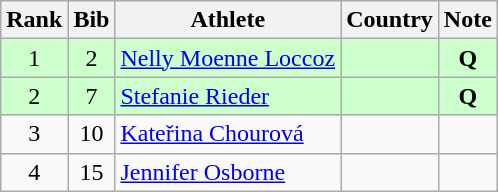<table class="wikitable" style="text-align:center">
<tr>
<th>Rank</th>
<th>Bib</th>
<th>Athlete</th>
<th>Country</th>
<th>Note</th>
</tr>
<tr bgcolor=ccffcc>
<td>1</td>
<td>2</td>
<td align=left><a href='#'>Nelly Moenne Loccoz</a></td>
<td align=left></td>
<td><strong>Q</strong></td>
</tr>
<tr bgcolor=ccffcc>
<td>2</td>
<td>7</td>
<td align=left><a href='#'>Stefanie Rieder</a></td>
<td align=left></td>
<td><strong>Q</strong></td>
</tr>
<tr>
<td>3</td>
<td>10</td>
<td align=left><a href='#'>Kateřina Chourová</a></td>
<td align=left></td>
<td></td>
</tr>
<tr>
<td>4</td>
<td>15</td>
<td align=left><a href='#'>Jennifer Osborne</a></td>
<td align=left></td>
<td></td>
</tr>
</table>
